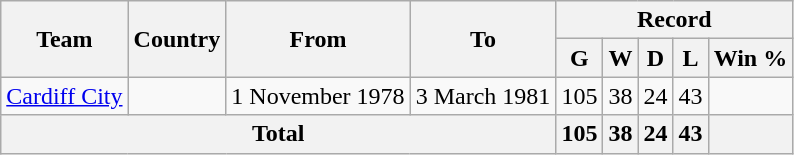<table class="wikitable" style="text-align: center">
<tr>
<th rowspan="2">Team</th>
<th rowspan="2">Country</th>
<th rowspan="2">From</th>
<th rowspan="2">To</th>
<th colspan="6">Record</th>
</tr>
<tr>
<th>G</th>
<th>W</th>
<th>D</th>
<th>L</th>
<th>Win %</th>
</tr>
<tr>
<td align=left><a href='#'>Cardiff City</a></td>
<td></td>
<td align=left>1 November 1978</td>
<td align=left>3 March 1981</td>
<td>105</td>
<td>38</td>
<td>24</td>
<td>43</td>
<td></td>
</tr>
<tr>
<th colspan="4">Total</th>
<th>105</th>
<th>38</th>
<th>24</th>
<th>43</th>
<th></th>
</tr>
</table>
